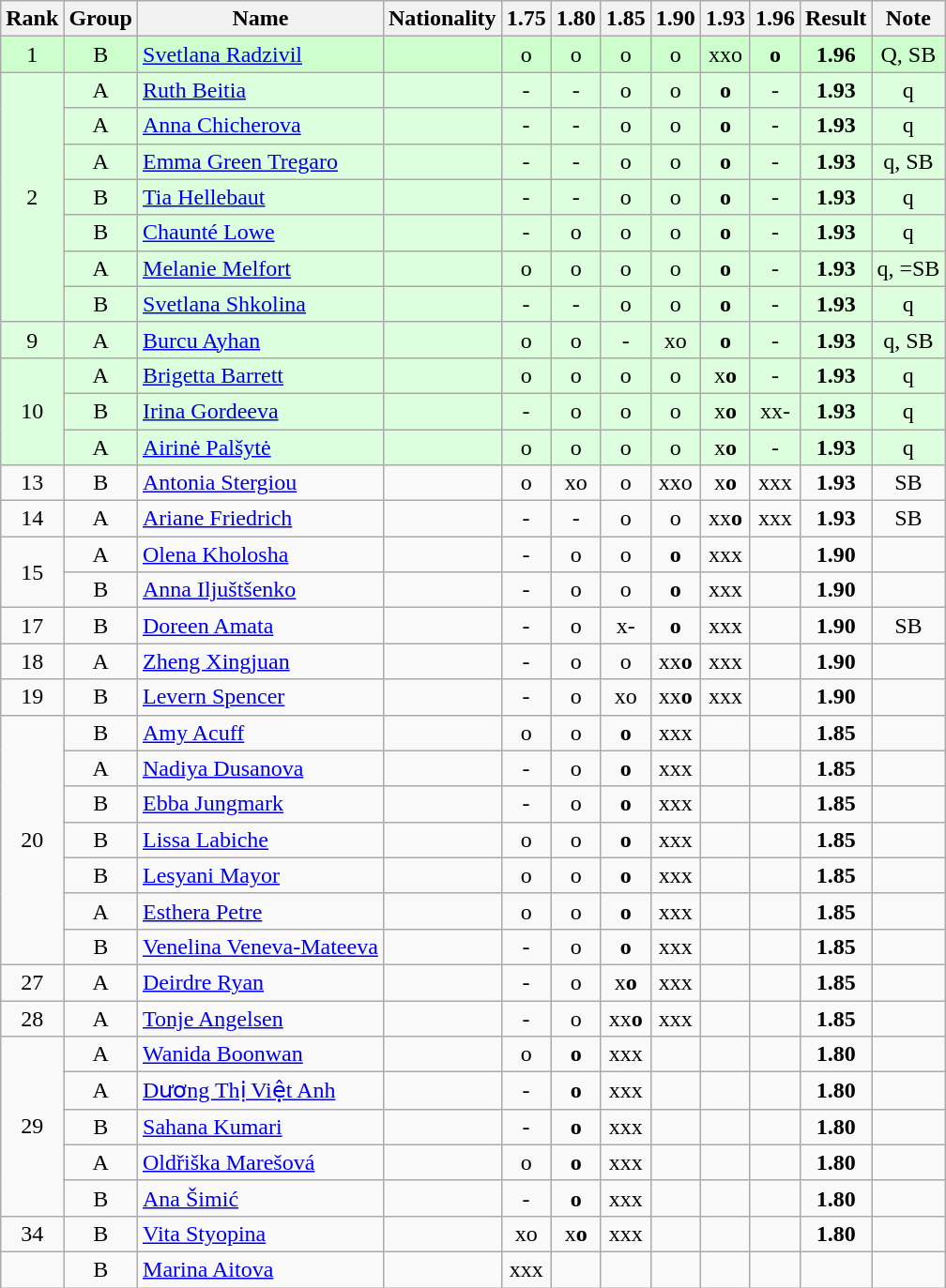<table class="wikitable sortable" style="text-align:center">
<tr>
<th>Rank</th>
<th>Group</th>
<th>Name</th>
<th>Nationality</th>
<th>1.75</th>
<th>1.80</th>
<th>1.85</th>
<th>1.90</th>
<th>1.93</th>
<th>1.96</th>
<th>Result</th>
<th>Note</th>
</tr>
<tr bgcolor=ccffcc>
<td>1</td>
<td>B</td>
<td align=left><a href='#'>Svetlana Radzivil</a></td>
<td align=left></td>
<td>o</td>
<td>o</td>
<td>o</td>
<td>o</td>
<td>xxo</td>
<td><strong>o</strong></td>
<td><strong>1.96</strong></td>
<td>Q, SB</td>
</tr>
<tr bgcolor=ddffdd>
<td rowspan=7>2</td>
<td>A</td>
<td align=left><a href='#'>Ruth Beitia</a></td>
<td align=left></td>
<td>-</td>
<td>-</td>
<td>o</td>
<td>o</td>
<td><strong>o</strong></td>
<td>-</td>
<td><strong>1.93</strong></td>
<td>q</td>
</tr>
<tr bgcolor=ddffdd>
<td>A</td>
<td align=left><a href='#'>Anna Chicherova</a></td>
<td align=left></td>
<td>-</td>
<td>-</td>
<td>o</td>
<td>o</td>
<td><strong>o</strong></td>
<td>-</td>
<td><strong>1.93</strong></td>
<td>q</td>
</tr>
<tr bgcolor=ddffdd>
<td>A</td>
<td align=left><a href='#'>Emma Green Tregaro</a></td>
<td align=left></td>
<td>-</td>
<td>-</td>
<td>o</td>
<td>o</td>
<td><strong>o</strong></td>
<td>-</td>
<td><strong>1.93</strong></td>
<td>q, SB</td>
</tr>
<tr bgcolor=ddffdd>
<td>B</td>
<td align=left><a href='#'>Tia Hellebaut</a></td>
<td align=left></td>
<td>-</td>
<td>-</td>
<td>o</td>
<td>o</td>
<td><strong>o</strong></td>
<td>-</td>
<td><strong>1.93</strong></td>
<td>q</td>
</tr>
<tr bgcolor=ddffdd>
<td>B</td>
<td align=left><a href='#'>Chaunté Lowe</a></td>
<td align=left></td>
<td>-</td>
<td>o</td>
<td>o</td>
<td>o</td>
<td><strong>o</strong></td>
<td>-</td>
<td><strong>1.93</strong></td>
<td>q</td>
</tr>
<tr bgcolor=ddffdd>
<td>A</td>
<td align=left><a href='#'>Melanie Melfort</a></td>
<td align=left></td>
<td>o</td>
<td>o</td>
<td>o</td>
<td>o</td>
<td><strong>o</strong></td>
<td>-</td>
<td><strong>1.93</strong></td>
<td>q, =SB</td>
</tr>
<tr bgcolor=ddffdd>
<td>B</td>
<td align=left><a href='#'>Svetlana Shkolina</a></td>
<td align=left></td>
<td>-</td>
<td>-</td>
<td>o</td>
<td>o</td>
<td><strong>o</strong></td>
<td>-</td>
<td><strong>1.93</strong></td>
<td>q</td>
</tr>
<tr bgcolor=ddffdd>
<td>9</td>
<td>A</td>
<td align=left><a href='#'>Burcu Ayhan</a></td>
<td align=left></td>
<td>o</td>
<td>o</td>
<td>-</td>
<td>xo</td>
<td><strong>o</strong></td>
<td>-</td>
<td><strong>1.93</strong></td>
<td>q, SB</td>
</tr>
<tr bgcolor=ddffdd>
<td rowspan=3>10</td>
<td>A</td>
<td align=left><a href='#'>Brigetta Barrett</a></td>
<td align=left></td>
<td>o</td>
<td>o</td>
<td>o</td>
<td>o</td>
<td>x<strong>o</strong></td>
<td>-</td>
<td><strong>1.93</strong></td>
<td>q</td>
</tr>
<tr bgcolor=ddffdd>
<td>B</td>
<td align=left><a href='#'>Irina Gordeeva</a></td>
<td align=left></td>
<td>-</td>
<td>o</td>
<td>o</td>
<td>o</td>
<td>x<strong>o</strong></td>
<td>xx-</td>
<td><strong>1.93</strong></td>
<td>q</td>
</tr>
<tr bgcolor=ddffdd>
<td>A</td>
<td align=left><a href='#'>Airinė Palšytė</a></td>
<td align=left></td>
<td>o</td>
<td>o</td>
<td>o</td>
<td>o</td>
<td>x<strong>o</strong></td>
<td>-</td>
<td><strong>1.93</strong></td>
<td>q</td>
</tr>
<tr>
<td>13</td>
<td>B</td>
<td align=left><a href='#'>Antonia Stergiou</a></td>
<td align=left></td>
<td>o</td>
<td>xo</td>
<td>o</td>
<td>xxo</td>
<td>x<strong>o</strong></td>
<td>xxx</td>
<td><strong>1.93</strong></td>
<td>SB</td>
</tr>
<tr>
<td>14</td>
<td>A</td>
<td align=left><a href='#'>Ariane Friedrich</a></td>
<td align=left></td>
<td>-</td>
<td>-</td>
<td>o</td>
<td>o</td>
<td>xx<strong>o</strong></td>
<td>xxx</td>
<td><strong>1.93</strong></td>
<td>SB</td>
</tr>
<tr>
<td rowspan=2>15</td>
<td>A</td>
<td align=left><a href='#'>Olena Kholosha</a></td>
<td align=left></td>
<td>-</td>
<td>o</td>
<td>o</td>
<td><strong>o</strong></td>
<td>xxx</td>
<td></td>
<td><strong>1.90</strong></td>
<td></td>
</tr>
<tr>
<td>B</td>
<td align=left><a href='#'>Anna Iljuštšenko</a></td>
<td align=left></td>
<td>-</td>
<td>o</td>
<td>o</td>
<td><strong>o</strong></td>
<td>xxx</td>
<td></td>
<td><strong>1.90</strong></td>
<td></td>
</tr>
<tr>
<td>17</td>
<td>B</td>
<td align=left><a href='#'>Doreen Amata</a></td>
<td align=left></td>
<td>-</td>
<td>o</td>
<td>x-</td>
<td><strong>o</strong></td>
<td>xxx</td>
<td></td>
<td><strong>1.90</strong></td>
<td>SB</td>
</tr>
<tr>
<td>18</td>
<td>A</td>
<td align=left><a href='#'>Zheng Xingjuan</a></td>
<td align=left></td>
<td>-</td>
<td>o</td>
<td>o</td>
<td>xx<strong>o</strong></td>
<td>xxx</td>
<td></td>
<td><strong>1.90</strong></td>
<td></td>
</tr>
<tr>
<td>19</td>
<td>B</td>
<td align=left><a href='#'>Levern Spencer</a></td>
<td align=left></td>
<td>-</td>
<td>o</td>
<td>xo</td>
<td>xx<strong>o</strong></td>
<td>xxx</td>
<td></td>
<td><strong>1.90</strong></td>
<td></td>
</tr>
<tr>
<td rowspan=7>20</td>
<td>B</td>
<td align=left><a href='#'>Amy Acuff</a></td>
<td align=left></td>
<td>o</td>
<td>o</td>
<td><strong>o</strong></td>
<td>xxx</td>
<td></td>
<td></td>
<td><strong>1.85</strong></td>
<td></td>
</tr>
<tr>
<td>A</td>
<td align=left><a href='#'>Nadiya Dusanova</a></td>
<td align=left></td>
<td>-</td>
<td>o</td>
<td><strong>o</strong></td>
<td>xxx</td>
<td></td>
<td></td>
<td><strong>1.85</strong></td>
<td></td>
</tr>
<tr>
<td>B</td>
<td align=left><a href='#'>Ebba Jungmark</a></td>
<td align=left></td>
<td>-</td>
<td>o</td>
<td><strong>o</strong></td>
<td>xxx</td>
<td></td>
<td></td>
<td><strong>1.85</strong></td>
<td></td>
</tr>
<tr>
<td>B</td>
<td align=left><a href='#'>Lissa Labiche</a></td>
<td align=left></td>
<td>o</td>
<td>o</td>
<td><strong>o</strong></td>
<td>xxx</td>
<td></td>
<td></td>
<td><strong>1.85</strong></td>
<td></td>
</tr>
<tr>
<td>B</td>
<td align=left><a href='#'>Lesyani Mayor</a></td>
<td align=left></td>
<td>o</td>
<td>o</td>
<td><strong>o</strong></td>
<td>xxx</td>
<td></td>
<td></td>
<td><strong>1.85</strong></td>
<td></td>
</tr>
<tr>
<td>A</td>
<td align=left><a href='#'>Esthera Petre</a></td>
<td align=left></td>
<td>o</td>
<td>o</td>
<td><strong>o</strong></td>
<td>xxx</td>
<td></td>
<td></td>
<td><strong>1.85</strong></td>
<td></td>
</tr>
<tr>
<td>B</td>
<td align=left><a href='#'>Venelina Veneva-Mateeva</a></td>
<td align=left></td>
<td>-</td>
<td>o</td>
<td><strong>o</strong></td>
<td>xxx</td>
<td></td>
<td></td>
<td><strong>1.85</strong></td>
<td></td>
</tr>
<tr>
<td>27</td>
<td>A</td>
<td align=left><a href='#'>Deirdre Ryan</a></td>
<td align=left></td>
<td>-</td>
<td>o</td>
<td>x<strong>o</strong></td>
<td>xxx</td>
<td></td>
<td></td>
<td><strong>1.85</strong></td>
<td></td>
</tr>
<tr>
<td>28</td>
<td>A</td>
<td align=left><a href='#'>Tonje Angelsen</a></td>
<td align=left></td>
<td>-</td>
<td>o</td>
<td>xx<strong>o</strong></td>
<td>xxx</td>
<td></td>
<td></td>
<td><strong>1.85</strong></td>
<td></td>
</tr>
<tr>
<td rowspan=5>29</td>
<td>A</td>
<td align=left><a href='#'>Wanida Boonwan</a></td>
<td align=left></td>
<td>o</td>
<td><strong>o</strong></td>
<td>xxx</td>
<td></td>
<td></td>
<td></td>
<td><strong>1.80</strong></td>
<td></td>
</tr>
<tr>
<td>A</td>
<td align=left><a href='#'>Dương Thị Việt Anh</a></td>
<td align=left></td>
<td>-</td>
<td><strong>o</strong></td>
<td>xxx</td>
<td></td>
<td></td>
<td></td>
<td><strong>1.80</strong></td>
<td></td>
</tr>
<tr>
<td>B</td>
<td align=left><a href='#'>Sahana Kumari</a></td>
<td align=left></td>
<td>-</td>
<td><strong>o</strong></td>
<td>xxx</td>
<td></td>
<td></td>
<td></td>
<td><strong>1.80</strong></td>
<td></td>
</tr>
<tr>
<td>A</td>
<td align=left><a href='#'>Oldřiška Marešová</a></td>
<td align=left></td>
<td>o</td>
<td><strong>o</strong></td>
<td>xxx</td>
<td></td>
<td></td>
<td></td>
<td><strong>1.80</strong></td>
<td></td>
</tr>
<tr>
<td>B</td>
<td align=left><a href='#'>Ana Šimić</a></td>
<td align=left></td>
<td>-</td>
<td><strong>o</strong></td>
<td>xxx</td>
<td></td>
<td></td>
<td></td>
<td><strong>1.80</strong></td>
<td></td>
</tr>
<tr>
<td>34</td>
<td>B</td>
<td align=left><a href='#'>Vita Styopina</a></td>
<td align=left></td>
<td>xo</td>
<td>x<strong>o</strong></td>
<td>xxx</td>
<td></td>
<td></td>
<td></td>
<td><strong>1.80</strong></td>
<td></td>
</tr>
<tr>
<td></td>
<td>B</td>
<td align=left><a href='#'>Marina Aitova</a></td>
<td align=left></td>
<td>xxx</td>
<td></td>
<td></td>
<td></td>
<td></td>
<td></td>
<td></td>
<td></td>
</tr>
</table>
